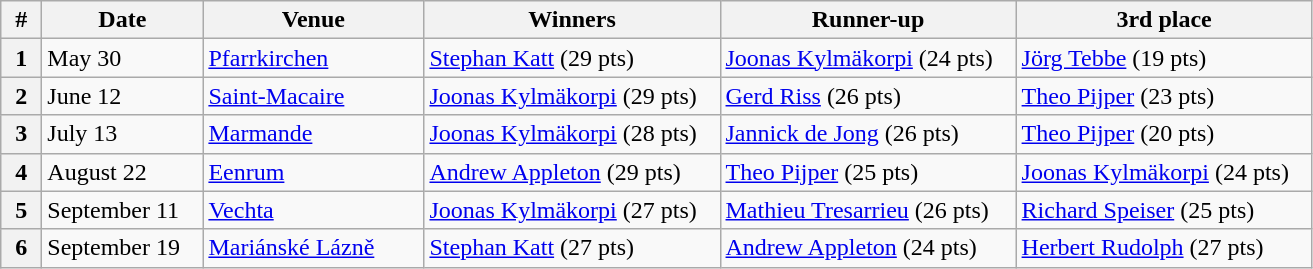<table class="wikitable">
<tr align=center>
<th width=20px>#</th>
<th width=100px>Date</th>
<th width=140px>Venue</th>
<th width=190px>Winners</th>
<th width=190px>Runner-up</th>
<th width=190px>3rd place</th>
</tr>
<tr>
<th>1</th>
<td>May 30</td>
<td> <a href='#'>Pfarrkirchen</a></td>
<td> <a href='#'>Stephan Katt</a> (29 pts)</td>
<td> <a href='#'>Joonas Kylmäkorpi</a> (24 pts)</td>
<td> <a href='#'>Jörg Tebbe</a> (19 pts)</td>
</tr>
<tr>
<th>2</th>
<td>June 12</td>
<td> <a href='#'>Saint-Macaire</a></td>
<td> <a href='#'>Joonas Kylmäkorpi</a> (29 pts)</td>
<td> <a href='#'>Gerd Riss</a> (26 pts)</td>
<td> <a href='#'>Theo Pijper</a> (23 pts)</td>
</tr>
<tr>
<th>3</th>
<td>July 13</td>
<td> <a href='#'>Marmande</a></td>
<td> <a href='#'>Joonas Kylmäkorpi</a> (28 pts)</td>
<td> <a href='#'>Jannick de Jong</a> (26 pts)</td>
<td> <a href='#'>Theo Pijper</a> (20 pts)</td>
</tr>
<tr>
<th>4</th>
<td>August 22</td>
<td> <a href='#'>Eenrum</a></td>
<td> <a href='#'>Andrew Appleton</a> (29 pts)</td>
<td> <a href='#'>Theo Pijper</a> (25 pts)</td>
<td> <a href='#'>Joonas Kylmäkorpi</a> (24 pts)</td>
</tr>
<tr>
<th>5</th>
<td>September 11</td>
<td> <a href='#'>Vechta</a></td>
<td> <a href='#'>Joonas Kylmäkorpi</a> (27 pts)</td>
<td> <a href='#'>Mathieu Tresarrieu</a> (26 pts)</td>
<td> <a href='#'>Richard Speiser</a> (25 pts)</td>
</tr>
<tr>
<th>6</th>
<td>September 19</td>
<td> <a href='#'>Mariánské Lázně</a></td>
<td> <a href='#'>Stephan Katt</a> (27 pts)</td>
<td> <a href='#'>Andrew Appleton</a> (24 pts)</td>
<td> <a href='#'>Herbert Rudolph</a> (27 pts)</td>
</tr>
</table>
